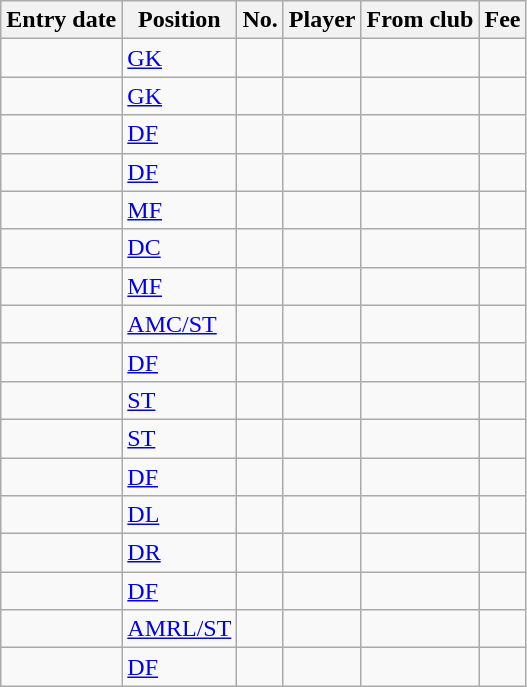<table class="wikitable sortable">
<tr>
<th>Entry date</th>
<th>Position</th>
<th>No.</th>
<th>Player</th>
<th>From club</th>
<th>Fee</th>
</tr>
<tr>
<td></td>
<td><a href='#'>GK</a></td>
<td></td>
<td></td>
<td></td>
<td></td>
</tr>
<tr>
<td></td>
<td><a href='#'>GK</a></td>
<td></td>
<td></td>
<td></td>
<td></td>
</tr>
<tr>
<td></td>
<td><a href='#'>DF</a></td>
<td></td>
<td></td>
<td></td>
<td></td>
</tr>
<tr>
<td></td>
<td><a href='#'>DF</a></td>
<td></td>
<td></td>
<td></td>
<td></td>
</tr>
<tr>
<td></td>
<td><a href='#'>MF</a></td>
<td></td>
<td></td>
<td></td>
<td></td>
</tr>
<tr>
<td></td>
<td><a href='#'>DC</a></td>
<td></td>
<td></td>
<td></td>
<td></td>
</tr>
<tr>
<td></td>
<td><a href='#'>MF</a></td>
<td></td>
<td></td>
<td></td>
<td></td>
</tr>
<tr>
<td></td>
<td><a href='#'>AMC/ST</a></td>
<td></td>
<td></td>
<td></td>
<td></td>
</tr>
<tr>
<td></td>
<td><a href='#'>DF</a></td>
<td></td>
<td></td>
<td></td>
<td></td>
</tr>
<tr>
<td></td>
<td><a href='#'>ST</a></td>
<td></td>
<td></td>
<td></td>
<td></td>
</tr>
<tr>
<td></td>
<td><a href='#'>ST</a></td>
<td></td>
<td></td>
<td></td>
<td></td>
</tr>
<tr>
<td></td>
<td><a href='#'>DF</a></td>
<td></td>
<td></td>
<td></td>
<td></td>
</tr>
<tr>
<td></td>
<td><a href='#'>DL</a></td>
<td></td>
<td></td>
<td></td>
<td></td>
</tr>
<tr>
<td></td>
<td><a href='#'>DR</a></td>
<td></td>
<td></td>
<td></td>
<td></td>
</tr>
<tr>
<td></td>
<td><a href='#'>DF</a></td>
<td></td>
<td></td>
<td></td>
<td></td>
</tr>
<tr>
<td></td>
<td><a href='#'>AMRL/ST</a></td>
<td></td>
<td></td>
<td></td>
<td></td>
</tr>
<tr>
<td></td>
<td><a href='#'>DF</a></td>
<td></td>
<td></td>
<td></td>
<td></td>
</tr>
</table>
